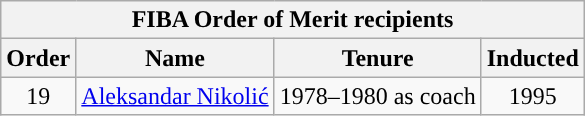<table class="wikitable" style="text-align:center">
<tr>
<th colspan="5">FIBA Order of Merit recipients</th>
</tr>
<tr>
<th>Order</th>
<th>Name</th>
<th>Tenure</th>
<th>Inducted</th>
</tr>
<tr>
<td>19</td>
<td><a href='#'>Aleksandar Nikolić</a></td>
<td>1978–1980 as coach</td>
<td>1995</td>
</tr>
</table>
